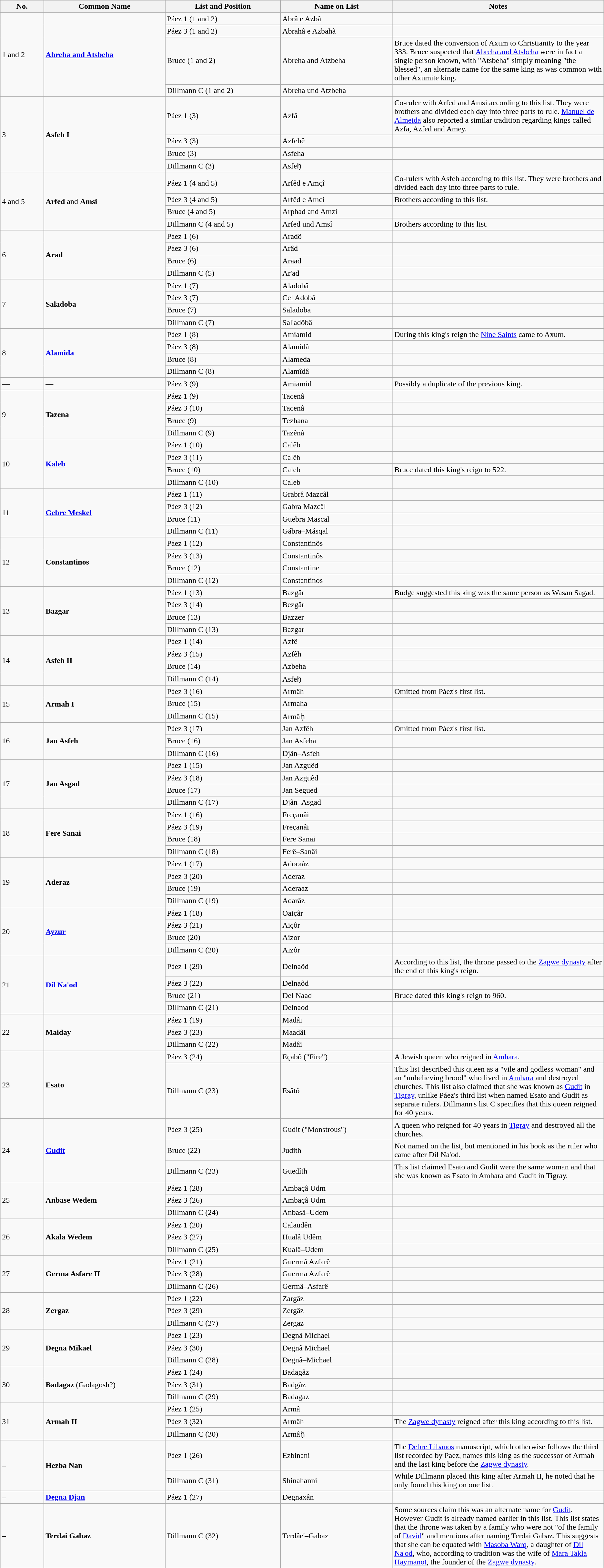<table class="wikitable">
<tr>
<th>No.</th>
<th>Common Name</th>
<th>List and Position</th>
<th>Name on List</th>
<th width="35%">Notes</th>
</tr>
<tr>
<td rowspan="4">1 and 2</td>
<td rowspan="4"><strong><a href='#'>Abreha and Atsbeha</a></strong></td>
<td>Páez 1 (1 and 2)</td>
<td>Abrâ e Azbâ</td>
<td></td>
</tr>
<tr>
<td>Páez 3 (1 and 2)</td>
<td>Abrahâ e Azbahã</td>
<td></td>
</tr>
<tr>
<td>Bruce (1 and 2)</td>
<td>Abreha and Atzbeha</td>
<td>Bruce dated the conversion of Axum to Christianity to the year 333. Bruce suspected that <a href='#'>Abreha and Atsbeha</a> were in fact a single person known, with "Atsbeha" simply meaning "the blessed", an alternate name for the same king as was common with other Axumite king.</td>
</tr>
<tr>
<td>Dillmann C (1 and 2)</td>
<td>Abreha und Atzbeha</td>
<td></td>
</tr>
<tr>
<td rowspan="4">3</td>
<td rowspan="4"><strong>Asfeh I</strong></td>
<td>Páez 1 (3)</td>
<td>Azfâ</td>
<td>Co-ruler with Arfed and Amsi according to this list. They were brothers and divided each day into three parts to rule. <a href='#'>Manuel de Almeida</a> also reported a similar tradition regarding kings called Azfa, Azfed and Amey.</td>
</tr>
<tr>
<td>Páez 3 (3)</td>
<td>Azfehê</td>
<td></td>
</tr>
<tr>
<td>Bruce (3)</td>
<td>Asfeha</td>
<td></td>
</tr>
<tr>
<td>Dillmann C (3)</td>
<td>Asfeḥ</td>
<td></td>
</tr>
<tr>
<td rowspan="4">4 and 5</td>
<td rowspan="4"><strong>Arfed</strong> and <strong>Amsi</strong></td>
<td>Páez 1 (4 and 5)</td>
<td>Arfêd e Amçî</td>
<td>Co-rulers with Asfeh according to this list. They were brothers and divided each day into three parts to rule.</td>
</tr>
<tr>
<td>Páez 3 (4 and 5)</td>
<td>Arfêd e Amci</td>
<td>Brothers according to this list.</td>
</tr>
<tr>
<td>Bruce (4 and 5)</td>
<td>Arphad and Amzi</td>
<td></td>
</tr>
<tr>
<td>Dillmann C (4 and 5)</td>
<td>Arfed und Amsî</td>
<td>Brothers according to this list.</td>
</tr>
<tr>
<td rowspan="4">6</td>
<td rowspan="4"><strong>Arad</strong></td>
<td>Páez 1 (6)</td>
<td>Aradô</td>
<td></td>
</tr>
<tr>
<td>Páez 3 (6)</td>
<td>Arâd</td>
<td></td>
</tr>
<tr>
<td>Bruce (6)</td>
<td>Araad</td>
<td></td>
</tr>
<tr>
<td>Dillmann C (5)</td>
<td>Ar'ad</td>
<td></td>
</tr>
<tr>
<td rowspan="4">7</td>
<td rowspan="4"><strong>Saladoba</strong></td>
<td>Páez 1 (7)</td>
<td>Aladobâ</td>
<td></td>
</tr>
<tr>
<td>Páez 3 (7)</td>
<td>Cel Adobâ</td>
<td></td>
</tr>
<tr>
<td>Bruce (7)</td>
<td>Saladoba</td>
<td></td>
</tr>
<tr>
<td>Dillmann C (7)</td>
<td>Sal'adôbâ</td>
<td></td>
</tr>
<tr>
<td rowspan="4">8</td>
<td rowspan="4"><a href='#'><strong>Alamida</strong></a></td>
<td>Páez 1 (8)</td>
<td>Amiamid</td>
<td>During this king's reign the <a href='#'>Nine Saints</a> came to Axum.</td>
</tr>
<tr>
<td>Páez 3 (8)</td>
<td>Alamidâ</td>
<td></td>
</tr>
<tr>
<td>Bruce (8)</td>
<td>Alameda</td>
<td></td>
</tr>
<tr>
<td>Dillmann C (8)</td>
<td>Alamîdâ</td>
<td></td>
</tr>
<tr>
<td>—</td>
<td>—</td>
<td>Páez 3 (9)</td>
<td>Amiamid</td>
<td>Possibly a duplicate of the previous king.</td>
</tr>
<tr>
<td rowspan="4">9</td>
<td rowspan="4"><strong>Tazena</strong></td>
<td>Páez 1 (9)</td>
<td>Tacenâ</td>
<td></td>
</tr>
<tr>
<td>Páez 3 (10)</td>
<td>Tacenâ</td>
<td></td>
</tr>
<tr>
<td>Bruce (9)</td>
<td>Tezhana</td>
<td></td>
</tr>
<tr>
<td>Dillmann C (9)</td>
<td>Tazênâ</td>
<td></td>
</tr>
<tr>
<td rowspan="4">10</td>
<td rowspan="4"><a href='#'><strong>Kaleb</strong></a></td>
<td>Páez 1 (10)</td>
<td>Calêb</td>
<td></td>
</tr>
<tr>
<td>Páez 3 (11)</td>
<td>Calêb</td>
<td></td>
</tr>
<tr>
<td>Bruce (10)</td>
<td>Caleb</td>
<td>Bruce dated this king's reign to 522.</td>
</tr>
<tr>
<td>Dillmann C (10)</td>
<td>Caleb</td>
<td></td>
</tr>
<tr>
<td rowspan="4">11</td>
<td rowspan="4"><strong><a href='#'>Gebre Meskel</a></strong></td>
<td>Páez 1 (11)</td>
<td>Grabrâ Mazcâl</td>
<td></td>
</tr>
<tr>
<td>Páez 3 (12)</td>
<td>Gabra Mazcâl</td>
<td></td>
</tr>
<tr>
<td>Bruce (11)</td>
<td>Guebra Mascal</td>
<td></td>
</tr>
<tr>
<td>Dillmann C (11)</td>
<td>Gábra–Másqal</td>
<td></td>
</tr>
<tr>
<td rowspan="4">12</td>
<td rowspan="4"><strong>Constantinos</strong></td>
<td>Páez 1 (12)</td>
<td>Constantinôs</td>
<td></td>
</tr>
<tr>
<td>Páez 3 (13)</td>
<td>Constantinôs</td>
<td></td>
</tr>
<tr>
<td>Bruce (12)</td>
<td>Constantine</td>
<td></td>
</tr>
<tr>
<td>Dillmann C (12)</td>
<td>Constantinos</td>
<td></td>
</tr>
<tr>
<td rowspan="4">13</td>
<td rowspan="4"><strong>Bazgar</strong></td>
<td>Páez 1 (13)</td>
<td>Bazgâr</td>
<td>Budge suggested this king was the same person as Wasan Sagad.</td>
</tr>
<tr>
<td>Páez 3 (14)</td>
<td>Bezgâr</td>
<td></td>
</tr>
<tr>
<td>Bruce (13)</td>
<td>Bazzer</td>
<td></td>
</tr>
<tr>
<td>Dillmann C (13)</td>
<td>Bazgar</td>
<td></td>
</tr>
<tr>
<td rowspan="4">14</td>
<td rowspan="4"><strong>Asfeh II</strong></td>
<td>Páez 1 (14)</td>
<td>Azfê</td>
<td></td>
</tr>
<tr>
<td>Páez 3 (15)</td>
<td>Azfêh</td>
<td></td>
</tr>
<tr>
<td>Bruce (14)</td>
<td>Azbeha</td>
<td></td>
</tr>
<tr>
<td>Dillmann C (14)</td>
<td>Asfeḥ</td>
<td></td>
</tr>
<tr>
<td rowspan="3">15</td>
<td rowspan="3"><strong>Armah I</strong></td>
<td>Páez 3 (16)</td>
<td>Armâh</td>
<td>Omitted from Páez's first list.</td>
</tr>
<tr>
<td>Bruce (15)</td>
<td>Armaha</td>
<td></td>
</tr>
<tr>
<td>Dillmann C (15)</td>
<td>Armâḥ</td>
<td></td>
</tr>
<tr>
<td rowspan="3">16</td>
<td rowspan="3"><strong>Jan Asfeh</strong></td>
<td>Páez 3 (17)</td>
<td>Jan Azfêh</td>
<td>Omitted from Páez's first list.</td>
</tr>
<tr>
<td>Bruce (16)</td>
<td>Jan Asfeha</td>
<td></td>
</tr>
<tr>
<td>Dillmann C (16)</td>
<td>Djân–Asfeh</td>
<td></td>
</tr>
<tr>
<td rowspan="4">17</td>
<td rowspan="4"><strong>Jan Asgad</strong></td>
<td>Páez 1 (15)</td>
<td>Jan Azguêd</td>
<td></td>
</tr>
<tr>
<td>Páez 3 (18)</td>
<td>Jan Azguêd</td>
<td></td>
</tr>
<tr>
<td>Bruce (17)</td>
<td>Jan Segued</td>
<td></td>
</tr>
<tr>
<td>Dillmann C (17)</td>
<td>Djân–Asgad</td>
<td></td>
</tr>
<tr>
<td rowspan="4">18</td>
<td rowspan="4"><strong>Fere Sanai</strong></td>
<td>Páez 1 (16)</td>
<td>Freçanâi</td>
<td></td>
</tr>
<tr>
<td>Páez 3 (19)</td>
<td>Freçanâi</td>
<td></td>
</tr>
<tr>
<td>Bruce (18)</td>
<td>Fere Sanai</td>
<td></td>
</tr>
<tr>
<td>Dillmann C (18)</td>
<td>Ferê–Sanâi</td>
<td></td>
</tr>
<tr>
<td rowspan="4">19</td>
<td rowspan="4"><strong>Aderaz</strong></td>
<td>Páez 1 (17)</td>
<td>Adoraâz</td>
<td></td>
</tr>
<tr>
<td>Páez 3 (20)</td>
<td>Aderaz</td>
<td></td>
</tr>
<tr>
<td>Bruce (19)</td>
<td>Aderaaz</td>
<td></td>
</tr>
<tr>
<td>Dillmann C (19)</td>
<td>Adarâz</td>
<td></td>
</tr>
<tr>
<td rowspan="4">20</td>
<td rowspan="4"><strong><a href='#'>Ayzur</a></strong></td>
<td>Páez 1 (18)</td>
<td>Oaiçâr</td>
<td></td>
</tr>
<tr>
<td>Páez 3 (21)</td>
<td>Aiçôr</td>
<td></td>
</tr>
<tr>
<td>Bruce (20)</td>
<td>Aizor</td>
<td></td>
</tr>
<tr>
<td>Dillmann C (20)</td>
<td>Aizôr</td>
<td></td>
</tr>
<tr>
<td rowspan="4">21</td>
<td rowspan="4"><strong><a href='#'>Dil Na'od</a></strong></td>
<td>Páez 1 (29)</td>
<td>Delnaôd</td>
<td>According to this list, the throne passed to the <a href='#'>Zagwe dynasty</a> after the end of this king's reign.</td>
</tr>
<tr>
<td>Páez 3 (22)</td>
<td>Delnaôd</td>
<td></td>
</tr>
<tr>
<td>Bruce (21)</td>
<td>Del Naad</td>
<td>Bruce dated this king's reign to 960.</td>
</tr>
<tr>
<td>Dillmann C (21)</td>
<td>Delnaod</td>
<td></td>
</tr>
<tr>
<td rowspan="3">22</td>
<td rowspan="3"><strong>Maiday</strong></td>
<td>Páez 1 (19)</td>
<td>Madâi</td>
<td></td>
</tr>
<tr>
<td>Páez 3 (23)</td>
<td>Maadâi</td>
<td></td>
</tr>
<tr>
<td>Dillmann C (22)</td>
<td>Madâi</td>
<td></td>
</tr>
<tr>
<td rowspan="2">23</td>
<td rowspan="2"><strong>Esato</strong></td>
<td>Páez 3 (24)</td>
<td>Eçabô ("Fire")</td>
<td>A Jewish queen who reigned in <a href='#'>Amhara</a>.</td>
</tr>
<tr>
<td>Dillmann C (23)</td>
<td>Esâtô</td>
<td>This list described this queen as a "vile and godless woman" and an "unbelieving brood" who lived in <a href='#'>Amhara</a> and destroyed churches. This list also claimed that she was known as <a href='#'>Gudit</a> in <a href='#'>Tigray</a>, unlike Páez's third list when named Esato and Gudit as separate rulers. Dillmann's list C specifies that this queen reigned for 40 years.</td>
</tr>
<tr>
<td rowspan="3">24</td>
<td rowspan="3"><strong><a href='#'>Gudit</a></strong></td>
<td>Páez 3 (25)</td>
<td>Gudit ("Monstrous")</td>
<td>A queen who reigned for 40 years in <a href='#'>Tigray</a> and destroyed all the churches.</td>
</tr>
<tr>
<td>Bruce (22)</td>
<td>Judith</td>
<td>Not named on the list, but mentioned in his book as the ruler who came after Dil Na'od.</td>
</tr>
<tr>
<td>Dillmann C (23)</td>
<td>Guedîth</td>
<td>This list claimed Esato and Gudit were the same woman and that she was known as Esato in Amhara and Gudit in Tigray.</td>
</tr>
<tr>
<td rowspan="3">25</td>
<td rowspan="3"><strong>Anbase Wedem</strong></td>
<td>Páez 1 (28)</td>
<td>Ambaçâ Udm</td>
<td></td>
</tr>
<tr>
<td>Páez 3 (26)</td>
<td>Ambaçâ Udm</td>
<td></td>
</tr>
<tr>
<td>Dillmann C (24)</td>
<td>Anbasâ–Udem</td>
<td></td>
</tr>
<tr>
<td rowspan="3">26</td>
<td rowspan="3"><strong>Akala Wedem</strong></td>
<td>Páez 1 (20)</td>
<td>Calaudên</td>
<td></td>
</tr>
<tr>
<td>Páez 3 (27)</td>
<td>Hualâ Udêm</td>
<td></td>
</tr>
<tr>
<td>Dillmann C (25)</td>
<td>Kualâ–Udem</td>
<td></td>
</tr>
<tr>
<td rowspan="3">27</td>
<td rowspan="3"><strong>Germa Asfare II</strong></td>
<td>Páez 1 (21)</td>
<td>Guermâ Azfarê</td>
<td></td>
</tr>
<tr>
<td>Páez 3 (28)</td>
<td>Guerma Azfarê</td>
<td></td>
</tr>
<tr>
<td>Dillmann C (26)</td>
<td>Germâ–Asfarê</td>
<td></td>
</tr>
<tr>
<td rowspan="3">28</td>
<td rowspan="3"><strong>Zergaz</strong></td>
<td>Páez 1 (22)</td>
<td>Zargâz</td>
<td></td>
</tr>
<tr>
<td>Páez 3 (29)</td>
<td>Zergâz</td>
<td></td>
</tr>
<tr>
<td>Dillmann C (27)</td>
<td>Zergaz</td>
<td></td>
</tr>
<tr>
<td rowspan="3">29</td>
<td rowspan="3"><strong>Degna Mikael</strong></td>
<td>Páez 1 (23)</td>
<td>Degnâ Michael</td>
<td></td>
</tr>
<tr>
<td>Páez 3 (30)</td>
<td>Degnâ Michael</td>
<td></td>
</tr>
<tr>
<td>Dillmann C (28)</td>
<td>Degnâ–Michael</td>
<td></td>
</tr>
<tr>
<td rowspan="3">30</td>
<td rowspan="3"><strong>Badagaz</strong> (Gadagosh?)</td>
<td>Páez 1 (24)</td>
<td>Badagâz</td>
<td></td>
</tr>
<tr>
<td>Páez 3 (31)</td>
<td>Badgâz</td>
<td></td>
</tr>
<tr>
<td>Dillmann C (29)</td>
<td>Badagaz</td>
<td></td>
</tr>
<tr>
<td rowspan="3">31</td>
<td rowspan="3"><strong>Armah II</strong></td>
<td>Páez 1 (25)</td>
<td>Armâ</td>
<td></td>
</tr>
<tr>
<td>Páez 3 (32)</td>
<td>Armâh</td>
<td>The <a href='#'>Zagwe dynasty</a> reigned after this king according to this list.</td>
</tr>
<tr>
<td>Dillmann C (30)</td>
<td>Armâḥ</td>
<td></td>
</tr>
<tr>
<td rowspan="2">–</td>
<td rowspan="2"><strong>Hezba Nan</strong></td>
<td>Páez 1 (26)</td>
<td>Ezbinani</td>
<td>The <a href='#'>Debre Libanos</a> manuscript, which otherwise follows the third list recorded by Paez, names this king as the successor of Armah and the last king before the <a href='#'>Zagwe dynasty</a>.</td>
</tr>
<tr>
<td>Dillmann C (31)</td>
<td>Shinahanni</td>
<td>While Dillmann placed this king after Armah II, he noted that he only found this king on one list.</td>
</tr>
<tr>
<td>–</td>
<td><strong><a href='#'>Degna Djan</a></strong></td>
<td>Páez 1 (27)</td>
<td>Degnaxân</td>
<td></td>
</tr>
<tr>
<td>–</td>
<td><strong>Terdai Gabaz</strong></td>
<td>Dillmann C (32)</td>
<td>Terdâe'–Gabaz</td>
<td>Some sources claim this was an alternate name for <a href='#'>Gudit</a>. However Gudit is already named earlier in this list. This list states that the throne was taken by a family who were not "of the family of <a href='#'>David</a>" and mentions after naming Terdai Gabaz. This suggests that she can be equated with <a href='#'>Masoba Warq</a>, a daughter of <a href='#'>Dil Na'od</a>, who, according to tradition was the wife of <a href='#'>Mara Takla Haymanot</a>, the founder of the <a href='#'>Zagwe dynasty</a>.</td>
</tr>
</table>
